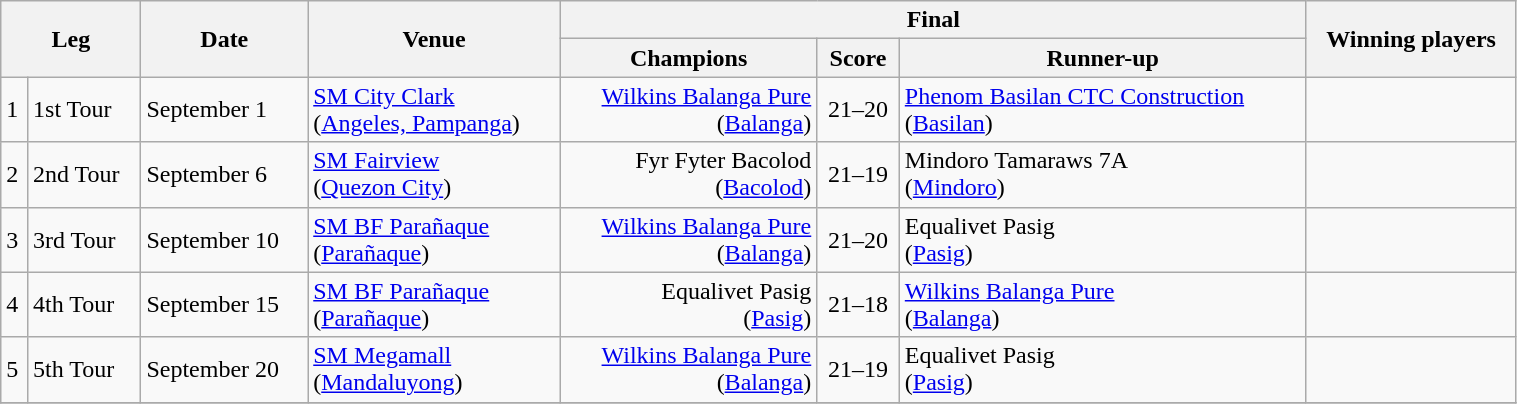<table class="wikitable plainrowheaders" style="width:80%; text-align:left">
<tr>
<th colspan=2 rowspan=2 scope="col">Leg</th>
<th rowspan=2>Date</th>
<th rowspan=2>Venue</th>
<th colspan=3>Final</th>
<th rowspan=2>Winning players</th>
</tr>
<tr>
<th>Champions</th>
<th>Score</th>
<th>Runner-up</th>
</tr>
<tr>
<td>1</td>
<td>1st Tour</td>
<td>September 1</td>
<td><a href='#'>SM City Clark</a> <br> (<a href='#'>Angeles, Pampanga</a>)</td>
<td align=right><a href='#'>Wilkins Balanga Pure</a><br>(<a href='#'>Balanga</a>)</td>
<td align=center>21–20</td>
<td align=left><a href='#'>Phenom Basilan CTC Construction</a><br>(<a href='#'>Basilan</a>)</td>
<td></td>
</tr>
<tr>
<td>2</td>
<td>2nd Tour</td>
<td>September 6</td>
<td><a href='#'>SM Fairview</a> <br> (<a href='#'>Quezon City</a>)</td>
<td align=right>Fyr Fyter Bacolod<br>(<a href='#'>Bacolod</a>)</td>
<td align=center>21–19</td>
<td align=left>Mindoro Tamaraws 7A<br>(<a href='#'>Mindoro</a>)</td>
<td></td>
</tr>
<tr>
<td>3</td>
<td>3rd Tour</td>
<td>September 10</td>
<td><a href='#'>SM BF Parañaque</a> <br> (<a href='#'>Parañaque</a>)</td>
<td align=right><a href='#'>Wilkins Balanga Pure</a><br>(<a href='#'>Balanga</a>)</td>
<td align=center>21–20</td>
<td align=left>Equalivet Pasig<br>(<a href='#'>Pasig</a>)</td>
<td></td>
</tr>
<tr>
<td>4</td>
<td>4th Tour</td>
<td>September 15</td>
<td><a href='#'>SM BF Parañaque</a> <br> (<a href='#'>Parañaque</a>)</td>
<td align=right>Equalivet Pasig<br>(<a href='#'>Pasig</a>)</td>
<td align=center>21–18</td>
<td align=left><a href='#'>Wilkins Balanga Pure</a><br>(<a href='#'>Balanga</a>)</td>
<td></td>
</tr>
<tr>
<td>5</td>
<td>5th Tour</td>
<td>September 20</td>
<td><a href='#'>SM Megamall</a> <br> (<a href='#'>Mandaluyong</a>)</td>
<td align=right><a href='#'>Wilkins Balanga Pure</a><br>(<a href='#'>Balanga</a>)</td>
<td align=center>21–19</td>
<td align=left>Equalivet Pasig<br>(<a href='#'>Pasig</a>)</td>
<td></td>
</tr>
<tr>
</tr>
</table>
